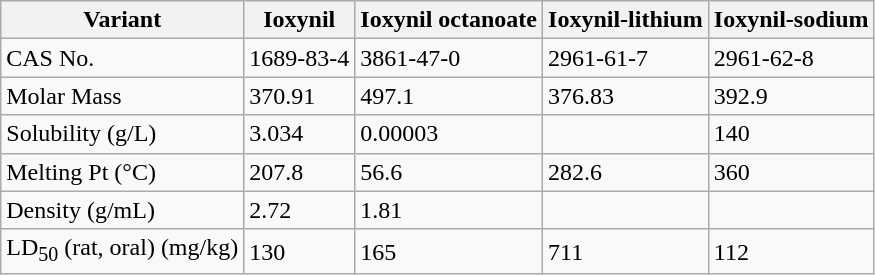<table class="wikitable">
<tr>
<th>Variant</th>
<th>Ioxynil</th>
<th>Ioxynil octanoate</th>
<th>Ioxynil-lithium</th>
<th>Ioxynil-sodium</th>
</tr>
<tr>
<td>CAS No.</td>
<td>1689-83-4</td>
<td>3861-47-0</td>
<td>2961-61-7</td>
<td>2961-62-8</td>
</tr>
<tr>
<td>Molar Mass</td>
<td>370.91</td>
<td>497.1</td>
<td>376.83</td>
<td>392.9</td>
</tr>
<tr>
<td>Solubility (g/L)</td>
<td>3.034</td>
<td>0.00003</td>
<td></td>
<td>140</td>
</tr>
<tr>
<td>Melting Pt (°C)</td>
<td>207.8</td>
<td>56.6</td>
<td>282.6</td>
<td>360</td>
</tr>
<tr>
<td>Density (g/mL)</td>
<td>2.72</td>
<td>1.81</td>
<td></td>
<td></td>
</tr>
<tr>
<td>LD<sub>50</sub> (rat, oral) (mg/kg)</td>
<td>130</td>
<td>165</td>
<td>711</td>
<td>112</td>
</tr>
</table>
